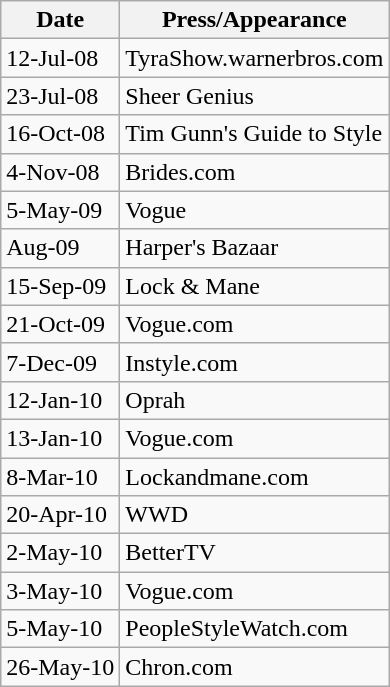<table class="wikitable">
<tr>
<th>Date</th>
<th>Press/Appearance</th>
</tr>
<tr>
<td>12-Jul-08</td>
<td>TyraShow.warnerbros.com </td>
</tr>
<tr>
<td>23-Jul-08</td>
<td>Sheer Genius </td>
</tr>
<tr>
<td>16-Oct-08</td>
<td>Tim Gunn's Guide to Style </td>
</tr>
<tr>
<td>4-Nov-08</td>
<td>Brides.com </td>
</tr>
<tr>
<td>5-May-09</td>
<td>Vogue </td>
</tr>
<tr>
<td>Aug-09</td>
<td>Harper's Bazaar </td>
</tr>
<tr>
<td>15-Sep-09</td>
<td>Lock & Mane </td>
</tr>
<tr>
<td>21-Oct-09</td>
<td>Vogue.com </td>
</tr>
<tr>
<td>7-Dec-09</td>
<td>Instyle.com  </td>
</tr>
<tr>
<td>12-Jan-10</td>
<td>Oprah </td>
</tr>
<tr>
<td>13-Jan-10</td>
<td>Vogue.com </td>
</tr>
<tr>
<td>8-Mar-10</td>
<td>Lockandmane.com </td>
</tr>
<tr>
<td>20-Apr-10</td>
<td>WWD </td>
</tr>
<tr>
<td>2-May-10</td>
<td>BetterTV </td>
</tr>
<tr>
<td>3-May-10</td>
<td>Vogue.com </td>
</tr>
<tr>
<td>5-May-10</td>
<td>PeopleStyleWatch.com </td>
</tr>
<tr>
<td>26-May-10</td>
<td>Chron.com </td>
</tr>
</table>
